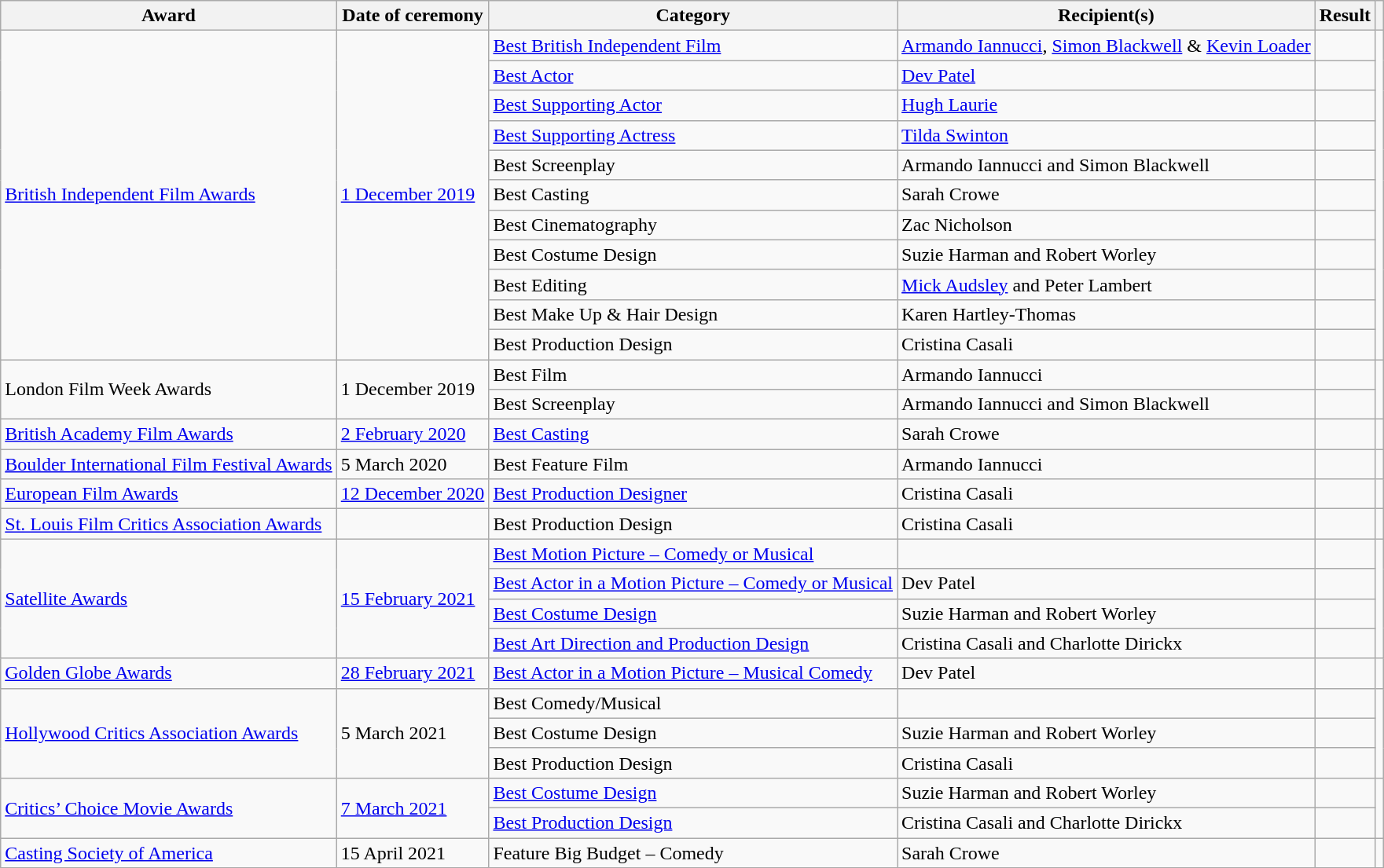<table class="wikitable sortable plainrowheaders">
<tr>
<th scope="col">Award</th>
<th scope="col">Date of ceremony</th>
<th scope="col">Category</th>
<th scope="col">Recipient(s)</th>
<th scope="col">Result</th>
<th scope="col" class="unsortable"></th>
</tr>
<tr>
<td rowspan="11"><a href='#'>British Independent Film Awards</a></td>
<td rowspan="11"><a href='#'>1 December 2019</a></td>
<td><a href='#'>Best British Independent Film</a></td>
<td><a href='#'>Armando Iannucci</a>, <a href='#'>Simon Blackwell</a> & <a href='#'>Kevin Loader</a></td>
<td></td>
<td rowspan="11"></td>
</tr>
<tr>
<td><a href='#'>Best Actor</a></td>
<td><a href='#'>Dev Patel</a></td>
<td></td>
</tr>
<tr>
<td><a href='#'>Best Supporting Actor</a></td>
<td><a href='#'>Hugh Laurie</a></td>
<td></td>
</tr>
<tr>
<td><a href='#'>Best Supporting Actress</a></td>
<td><a href='#'>Tilda Swinton</a></td>
<td></td>
</tr>
<tr>
<td>Best Screenplay</td>
<td>Armando Iannucci and Simon Blackwell</td>
<td></td>
</tr>
<tr>
<td>Best Casting</td>
<td>Sarah Crowe</td>
<td></td>
</tr>
<tr>
<td>Best Cinematography</td>
<td>Zac Nicholson</td>
<td></td>
</tr>
<tr>
<td>Best Costume Design</td>
<td>Suzie Harman and Robert Worley</td>
<td></td>
</tr>
<tr>
<td>Best Editing</td>
<td><a href='#'>Mick Audsley</a> and Peter Lambert</td>
<td></td>
</tr>
<tr>
<td>Best Make Up & Hair Design</td>
<td>Karen Hartley-Thomas</td>
<td></td>
</tr>
<tr>
<td>Best Production Design</td>
<td>Cristina Casali</td>
<td></td>
</tr>
<tr>
<td rowspan="2">London Film Week Awards</td>
<td rowspan="2">1 December 2019</td>
<td>Best Film</td>
<td>Armando Iannucci</td>
<td></td>
<td rowspan="2"></td>
</tr>
<tr>
<td>Best Screenplay</td>
<td>Armando Iannucci and Simon Blackwell</td>
<td></td>
</tr>
<tr>
<td><a href='#'>British Academy Film Awards</a></td>
<td><a href='#'>2 February 2020</a></td>
<td><a href='#'>Best Casting</a></td>
<td>Sarah Crowe</td>
<td></td>
<td></td>
</tr>
<tr>
<td><a href='#'>Boulder International Film Festival Awards</a></td>
<td>5 March 2020</td>
<td>Best Feature Film</td>
<td>Armando Iannucci</td>
<td></td>
<td></td>
</tr>
<tr>
<td><a href='#'>European Film Awards</a></td>
<td><a href='#'>12 December 2020</a></td>
<td><a href='#'>Best Production Designer</a></td>
<td>Cristina Casali</td>
<td></td>
<td></td>
</tr>
<tr>
<td><a href='#'>St. Louis Film Critics Association Awards</a></td>
<td></td>
<td>Best Production Design</td>
<td>Cristina Casali</td>
<td></td>
<td></td>
</tr>
<tr>
<td rowspan="4"><a href='#'>Satellite Awards</a></td>
<td rowspan="4"><a href='#'>15 February 2021</a></td>
<td><a href='#'>Best Motion Picture – Comedy or Musical</a></td>
<td></td>
<td></td>
<td rowspan="4"></td>
</tr>
<tr>
<td><a href='#'>Best Actor in a Motion Picture – Comedy or Musical</a></td>
<td>Dev Patel</td>
<td></td>
</tr>
<tr>
<td><a href='#'>Best Costume Design</a></td>
<td>Suzie Harman and Robert Worley</td>
<td></td>
</tr>
<tr>
<td><a href='#'>Best Art Direction and Production Design</a></td>
<td>Cristina Casali and Charlotte Dirickx</td>
<td></td>
</tr>
<tr>
<td><a href='#'>Golden Globe Awards</a></td>
<td><a href='#'>28 February 2021</a></td>
<td><a href='#'>Best Actor in a Motion Picture – Musical Comedy</a></td>
<td>Dev Patel</td>
<td></td>
<td></td>
</tr>
<tr>
<td rowspan="3"><a href='#'>Hollywood Critics Association Awards</a></td>
<td rowspan="3">5 March 2021</td>
<td>Best Comedy/Musical</td>
<td></td>
<td></td>
<td rowspan="3"></td>
</tr>
<tr>
<td>Best Costume Design</td>
<td>Suzie Harman and Robert Worley</td>
<td></td>
</tr>
<tr>
<td>Best Production Design</td>
<td>Cristina Casali</td>
<td></td>
</tr>
<tr>
<td rowspan="2"><a href='#'>Critics’ Choice Movie Awards</a></td>
<td rowspan="2"><a href='#'>7 March 2021</a></td>
<td><a href='#'>Best Costume Design</a></td>
<td>Suzie Harman and Robert Worley</td>
<td></td>
<td rowspan="2"></td>
</tr>
<tr>
<td><a href='#'>Best Production Design</a></td>
<td>Cristina Casali and Charlotte Dirickx</td>
<td></td>
</tr>
<tr>
<td><a href='#'>Casting Society of America</a></td>
<td>15 April 2021</td>
<td>Feature Big Budget – Comedy</td>
<td>Sarah Crowe</td>
<td></td>
<td></td>
</tr>
<tr>
</tr>
</table>
